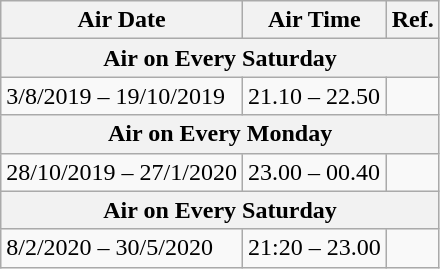<table class="wikitable">
<tr>
<th>Air Date</th>
<th>Air Time</th>
<th>Ref.</th>
</tr>
<tr>
<th colspan=3>Air on Every Saturday</th>
</tr>
<tr>
<td>3/8/2019 – 19/10/2019</td>
<td>21.10 – 22.50</td>
<td></td>
</tr>
<tr>
<th colspan=3>Air on Every Monday</th>
</tr>
<tr>
<td>28/10/2019 – 27/1/2020</td>
<td>23.00 – 00.40</td>
<td></td>
</tr>
<tr>
<th colspan=3>Air on Every Saturday</th>
</tr>
<tr>
<td>8/2/2020 – 30/5/2020</td>
<td>21:20 – 23.00</td>
<td></td>
</tr>
</table>
